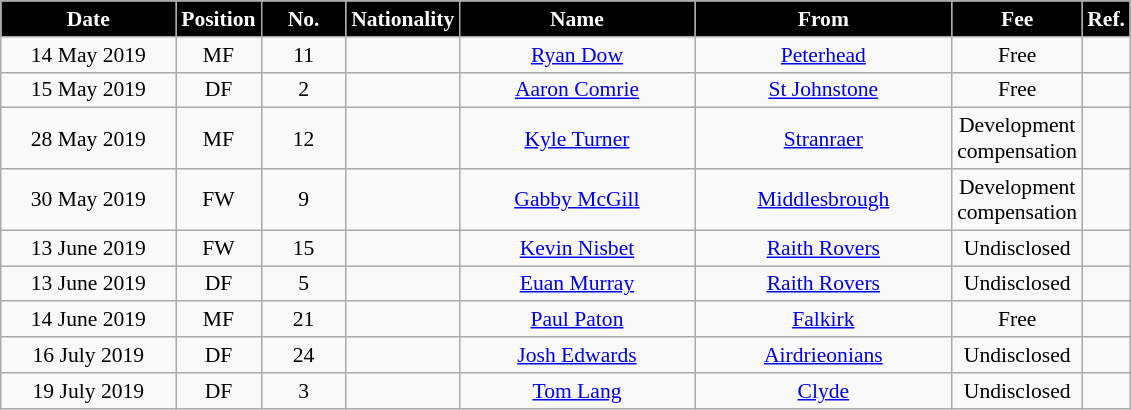<table class="wikitable"  style="text-align:center; font-size:90%; ">
<tr>
<th style="background:#000000; color:white; width:110px;">Date</th>
<th style="background:#000000; color:white; width:50px;">Position</th>
<th style="background:#000000; color:white; width:50px;">No.</th>
<th style="background:#000000; color:white; width:50px;">Nationality</th>
<th style="background:#000000; color:white; width:150px;">Name</th>
<th style="background:#000000; color:white; width:165px;">From</th>
<th style="background:#000000; color:white; width:70px;">Fee</th>
<th style="background:#000000; color:white; width:25px;">Ref.</th>
</tr>
<tr>
<td>14 May 2019</td>
<td>MF</td>
<td>11</td>
<td></td>
<td><a href='#'>Ryan Dow</a></td>
<td><a href='#'>Peterhead</a></td>
<td>Free</td>
<td></td>
</tr>
<tr>
<td>15 May 2019</td>
<td>DF</td>
<td>2</td>
<td></td>
<td><a href='#'>Aaron Comrie</a></td>
<td><a href='#'>St Johnstone</a></td>
<td>Free</td>
<td></td>
</tr>
<tr>
<td>28 May 2019</td>
<td>MF</td>
<td>12</td>
<td></td>
<td><a href='#'>Kyle Turner</a></td>
<td><a href='#'>Stranraer</a></td>
<td>Development compensation</td>
<td></td>
</tr>
<tr>
<td>30 May 2019</td>
<td>FW</td>
<td>9</td>
<td></td>
<td><a href='#'>Gabby McGill</a></td>
<td> <a href='#'>Middlesbrough</a></td>
<td>Development compensation</td>
<td></td>
</tr>
<tr>
<td>13 June 2019</td>
<td>FW</td>
<td>15</td>
<td></td>
<td><a href='#'>Kevin Nisbet</a></td>
<td><a href='#'>Raith Rovers</a></td>
<td>Undisclosed</td>
<td></td>
</tr>
<tr>
<td>13 June 2019</td>
<td>DF</td>
<td>5</td>
<td></td>
<td><a href='#'>Euan Murray</a></td>
<td><a href='#'>Raith Rovers</a></td>
<td>Undisclosed</td>
<td></td>
</tr>
<tr>
<td>14 June 2019</td>
<td>MF</td>
<td>21</td>
<td></td>
<td><a href='#'>Paul Paton</a></td>
<td><a href='#'>Falkirk</a></td>
<td>Free</td>
<td></td>
</tr>
<tr>
<td>16 July 2019</td>
<td>DF</td>
<td>24</td>
<td></td>
<td><a href='#'>Josh Edwards</a></td>
<td><a href='#'>Airdrieonians</a></td>
<td>Undisclosed</td>
<td></td>
</tr>
<tr>
<td>19 July 2019</td>
<td>DF</td>
<td>3</td>
<td></td>
<td><a href='#'>Tom Lang</a></td>
<td><a href='#'>Clyde</a></td>
<td>Undisclosed</td>
<td></td>
</tr>
</table>
